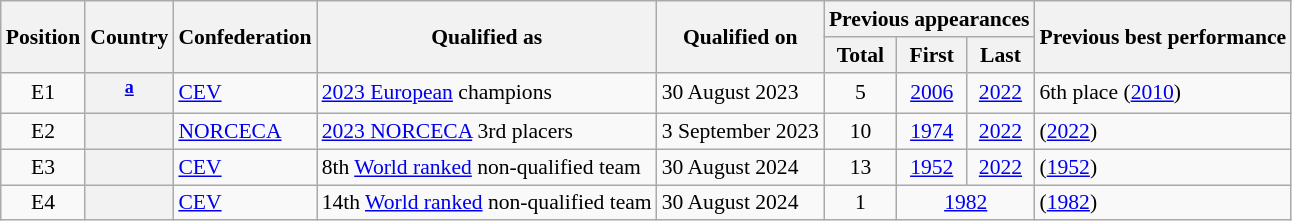<table class="wikitable sortable plainrowheaders sticky-header col3right col4center col5center col6center" style="font-size:90%; white-space:nowrap">
<tr>
<th rowspan=2>Position</th>
<th rowspan=2>Country</th>
<th rowspan=2>Confederation</th>
<th rowspan=2>Qualified as</th>
<th rowspan=2>Qualified on</th>
<th colspan=3>Previous appearances</th>
<th rowspan=2>Previous best performance</th>
</tr>
<tr>
<th>Total</th>
<th>First</th>
<th>Last</th>
</tr>
<tr>
<td style="text-align:center">E1</td>
<th scope="row"><sup><strong><a href='#'>a</a></strong></sup></th>
<td> <a href='#'>CEV</a></td>
<td> <a href='#'>2023 European</a> champions</td>
<td> 30 August 2023</td>
<td style="text-align:center">5</td>
<td style="text-align:center"><a href='#'>2006</a></td>
<td style="text-align:center"><a href='#'>2022</a></td>
<td>6th place (<a href='#'>2010</a>)</td>
</tr>
<tr>
<td style="text-align:center">E2</td>
<th scope="row"></th>
<td> <a href='#'>NORCECA</a></td>
<td> <a href='#'>2023 NORCECA</a> 3rd placers</td>
<td> 3 September 2023</td>
<td style="text-align:center">10</td>
<td style="text-align:center"><a href='#'>1974</a></td>
<td style="text-align:center"><a href='#'>2022</a></td>
<td> (<a href='#'>2022</a>)</td>
</tr>
<tr>
<td style="text-align:center">E3</td>
<th scope="row"></th>
<td> <a href='#'>CEV</a></td>
<td> 8th <a href='#'>World ranked</a> non-qualified team</td>
<td> 30 August 2024</td>
<td style="text-align:center">13</td>
<td style="text-align:center"><a href='#'>1952</a></td>
<td style="text-align:center"><a href='#'>2022</a></td>
<td> (<a href='#'>1952</a>)</td>
</tr>
<tr>
<td style="text-align:center">E4</td>
<th scope="row"></th>
<td> <a href='#'>CEV</a></td>
<td> 14th <a href='#'>World ranked</a> non-qualified team</td>
<td> 30 August 2024</td>
<td style="text-align:center">1</td>
<td colspan=2 style="text-align:center"><a href='#'>1982</a></td>
<td> (<a href='#'>1982</a>)</td>
</tr>
</table>
